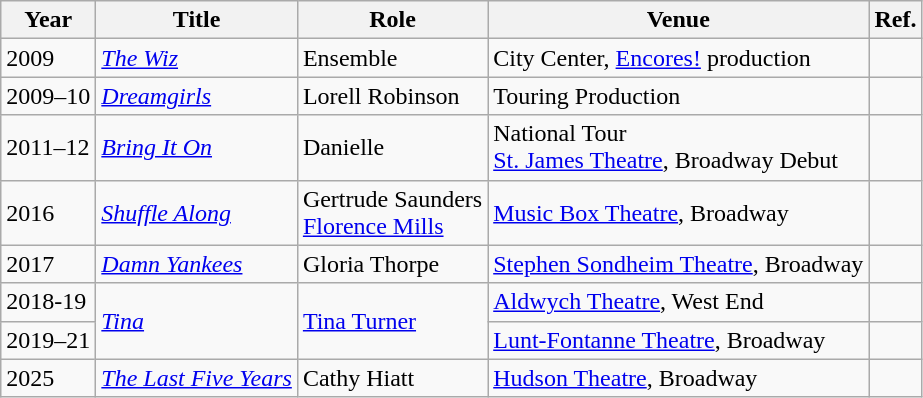<table class="wikitable">
<tr>
<th>Year</th>
<th>Title</th>
<th>Role</th>
<th>Venue</th>
<th>Ref.</th>
</tr>
<tr>
<td>2009</td>
<td><em><a href='#'>The Wiz</a></em></td>
<td>Ensemble</td>
<td>City Center, <a href='#'>Encores!</a> production</td>
<td></td>
</tr>
<tr>
<td>2009–10</td>
<td><em><a href='#'>Dreamgirls</a></em></td>
<td>Lorell Robinson</td>
<td>Touring Production</td>
<td></td>
</tr>
<tr>
<td>2011–12</td>
<td><em><a href='#'>Bring It On</a></em></td>
<td>Danielle</td>
<td>National Tour <br> <a href='#'>St. James Theatre</a>, Broadway Debut</td>
<td></td>
</tr>
<tr>
<td>2016</td>
<td><em><a href='#'>Shuffle Along</a></em></td>
<td>Gertrude Saunders <br> <a href='#'>Florence Mills</a></td>
<td><a href='#'>Music Box Theatre</a>, Broadway</td>
<td></td>
</tr>
<tr>
<td>2017</td>
<td><em><a href='#'>Damn Yankees</a></em></td>
<td>Gloria Thorpe</td>
<td><a href='#'>Stephen Sondheim Theatre</a>, Broadway</td>
<td></td>
</tr>
<tr>
<td>2018-19</td>
<td rowspan=2><em><a href='#'>Tina</a></em></td>
<td rowspan=2><a href='#'>Tina Turner</a></td>
<td><a href='#'>Aldwych Theatre</a>, West End</td>
<td></td>
</tr>
<tr>
<td>2019–21</td>
<td><a href='#'>Lunt-Fontanne Theatre</a>, Broadway</td>
<td></td>
</tr>
<tr>
<td>2025</td>
<td><em><a href='#'>The Last Five Years</a></em></td>
<td>Cathy Hiatt</td>
<td><a href='#'>Hudson Theatre</a>, Broadway</td>
<td></td>
</tr>
</table>
